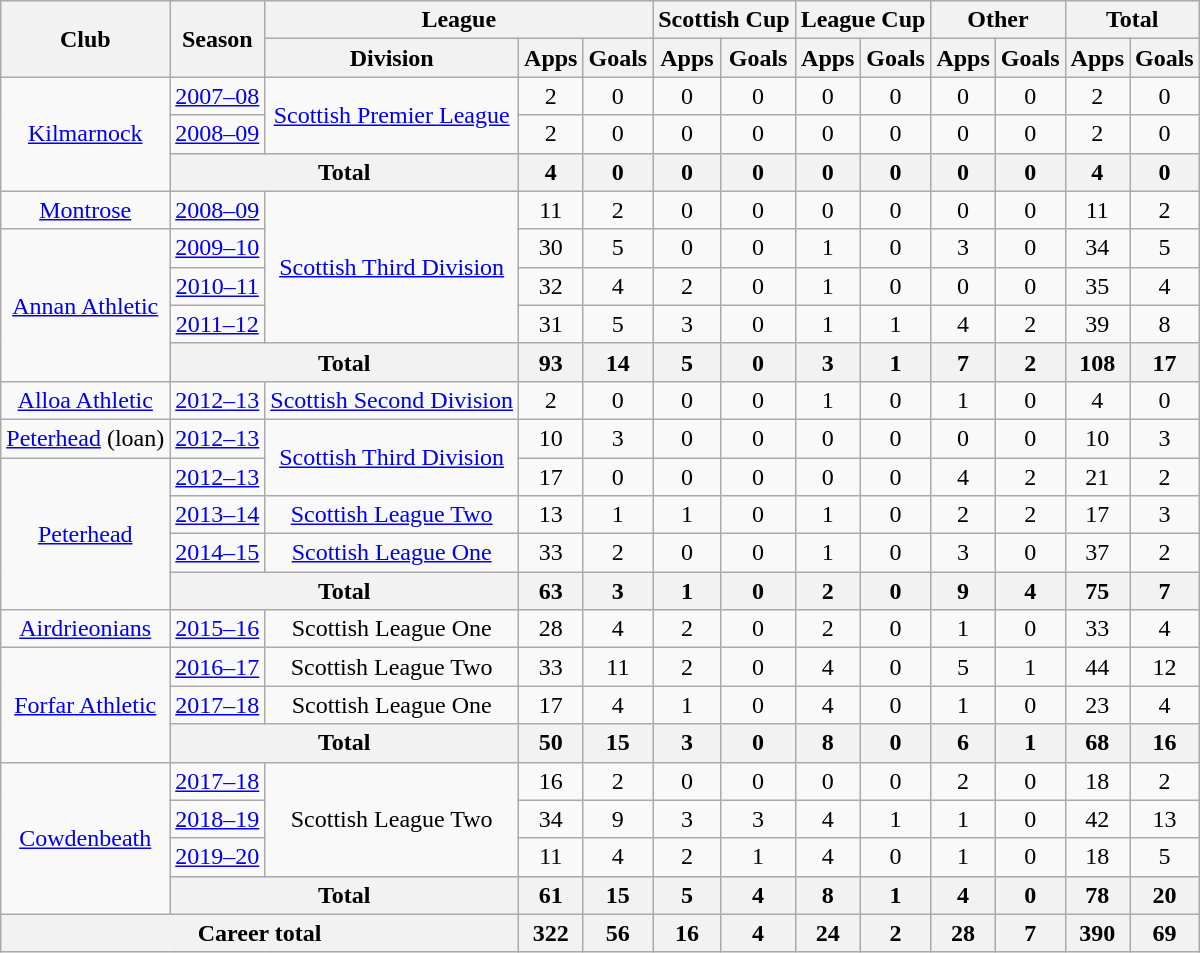<table class="wikitable" style="text-align: center">
<tr>
<th rowspan=2>Club</th>
<th rowspan=2>Season</th>
<th colspan=3>League</th>
<th colspan=2>Scottish Cup</th>
<th colspan=2>League Cup</th>
<th colspan=2>Other</th>
<th colspan=2>Total</th>
</tr>
<tr>
<th>Division</th>
<th>Apps</th>
<th>Goals</th>
<th>Apps</th>
<th>Goals</th>
<th>Apps</th>
<th>Goals</th>
<th>Apps</th>
<th>Goals</th>
<th>Apps</th>
<th>Goals</th>
</tr>
<tr>
<td rowspan="3"><a href='#'>Kilmarnock</a></td>
<td><a href='#'>2007–08</a></td>
<td rowspan="2"><a href='#'>Scottish Premier League</a></td>
<td>2</td>
<td>0</td>
<td>0</td>
<td>0</td>
<td>0</td>
<td>0</td>
<td>0</td>
<td>0</td>
<td>2</td>
<td>0</td>
</tr>
<tr>
<td><a href='#'>2008–09</a></td>
<td>2</td>
<td>0</td>
<td>0</td>
<td>0</td>
<td>0</td>
<td>0</td>
<td>0</td>
<td>0</td>
<td>2</td>
<td>0</td>
</tr>
<tr>
<th colspan="2">Total</th>
<th>4</th>
<th>0</th>
<th>0</th>
<th>0</th>
<th>0</th>
<th>0</th>
<th>0</th>
<th>0</th>
<th>4</th>
<th>0</th>
</tr>
<tr>
<td><a href='#'>Montrose</a></td>
<td><a href='#'>2008–09</a></td>
<td rowspan="4"><a href='#'>Scottish Third Division</a></td>
<td>11</td>
<td>2</td>
<td>0</td>
<td>0</td>
<td>0</td>
<td>0</td>
<td>0</td>
<td>0</td>
<td>11</td>
<td>2</td>
</tr>
<tr>
<td rowspan="4"><a href='#'>Annan Athletic</a></td>
<td><a href='#'>2009–10</a></td>
<td>30</td>
<td>5</td>
<td>0</td>
<td>0</td>
<td>1</td>
<td>0</td>
<td>3</td>
<td>0</td>
<td>34</td>
<td>5</td>
</tr>
<tr>
<td><a href='#'>2010–11</a></td>
<td>32</td>
<td>4</td>
<td>2</td>
<td>0</td>
<td>1</td>
<td>0</td>
<td>0</td>
<td>0</td>
<td>35</td>
<td>4</td>
</tr>
<tr>
<td><a href='#'>2011–12</a></td>
<td>31</td>
<td>5</td>
<td>3</td>
<td>0</td>
<td>1</td>
<td>1</td>
<td>4</td>
<td>2</td>
<td>39</td>
<td>8</td>
</tr>
<tr>
<th colspan="2">Total</th>
<th>93</th>
<th>14</th>
<th>5</th>
<th>0</th>
<th>3</th>
<th>1</th>
<th>7</th>
<th>2</th>
<th>108</th>
<th>17</th>
</tr>
<tr>
<td><a href='#'>Alloa Athletic</a></td>
<td><a href='#'>2012–13</a></td>
<td><a href='#'>Scottish Second Division</a></td>
<td>2</td>
<td>0</td>
<td>0</td>
<td>0</td>
<td>1</td>
<td>0</td>
<td>1</td>
<td>0</td>
<td>4</td>
<td>0</td>
</tr>
<tr>
<td><a href='#'>Peterhead</a> (loan)</td>
<td><a href='#'>2012–13</a></td>
<td rowspan="2"><a href='#'>Scottish Third Division</a></td>
<td>10</td>
<td>3</td>
<td>0</td>
<td>0</td>
<td>0</td>
<td>0</td>
<td>0</td>
<td>0</td>
<td>10</td>
<td>3</td>
</tr>
<tr>
<td rowspan="4"><a href='#'>Peterhead</a></td>
<td><a href='#'>2012–13</a></td>
<td>17</td>
<td>0</td>
<td>0</td>
<td>0</td>
<td>0</td>
<td>0</td>
<td>4</td>
<td>2</td>
<td>21</td>
<td>2</td>
</tr>
<tr>
<td><a href='#'>2013–14</a></td>
<td><a href='#'>Scottish League Two</a></td>
<td>13</td>
<td>1</td>
<td>1</td>
<td>0</td>
<td>1</td>
<td>0</td>
<td>2</td>
<td>2</td>
<td>17</td>
<td>3</td>
</tr>
<tr>
<td><a href='#'>2014–15</a></td>
<td><a href='#'>Scottish League One</a></td>
<td>33</td>
<td>2</td>
<td>0</td>
<td>0</td>
<td>1</td>
<td>0</td>
<td>3</td>
<td>0</td>
<td>37</td>
<td>2</td>
</tr>
<tr>
<th colspan="2">Total</th>
<th>63</th>
<th>3</th>
<th>1</th>
<th>0</th>
<th>2</th>
<th>0</th>
<th>9</th>
<th>4</th>
<th>75</th>
<th>7</th>
</tr>
<tr>
<td><a href='#'>Airdrieonians</a></td>
<td><a href='#'>2015–16</a></td>
<td>Scottish League One</td>
<td>28</td>
<td>4</td>
<td>2</td>
<td>0</td>
<td>2</td>
<td>0</td>
<td>1</td>
<td>0</td>
<td>33</td>
<td>4</td>
</tr>
<tr>
<td rowspan="3"><a href='#'>Forfar Athletic</a></td>
<td><a href='#'>2016–17</a></td>
<td>Scottish League Two</td>
<td>33</td>
<td>11</td>
<td>2</td>
<td>0</td>
<td>4</td>
<td>0</td>
<td>5</td>
<td>1</td>
<td>44</td>
<td>12</td>
</tr>
<tr>
<td><a href='#'>2017–18</a></td>
<td>Scottish League One</td>
<td>17</td>
<td>4</td>
<td>1</td>
<td>0</td>
<td>4</td>
<td>0</td>
<td>1</td>
<td>0</td>
<td>23</td>
<td>4</td>
</tr>
<tr>
<th colspan="2">Total</th>
<th>50</th>
<th>15</th>
<th>3</th>
<th>0</th>
<th>8</th>
<th>0</th>
<th>6</th>
<th>1</th>
<th>68</th>
<th>16</th>
</tr>
<tr>
<td rowspan="4"><a href='#'>Cowdenbeath</a></td>
<td><a href='#'>2017–18</a></td>
<td rowspan="3">Scottish League Two</td>
<td>16</td>
<td>2</td>
<td>0</td>
<td>0</td>
<td>0</td>
<td>0</td>
<td>2</td>
<td>0</td>
<td>18</td>
<td>2</td>
</tr>
<tr>
<td><a href='#'>2018–19</a></td>
<td>34</td>
<td>9</td>
<td>3</td>
<td>3</td>
<td>4</td>
<td>1</td>
<td>1</td>
<td>0</td>
<td>42</td>
<td>13</td>
</tr>
<tr>
<td><a href='#'>2019–20</a></td>
<td>11</td>
<td>4</td>
<td>2</td>
<td>1</td>
<td>4</td>
<td>0</td>
<td>1</td>
<td>0</td>
<td>18</td>
<td>5</td>
</tr>
<tr>
<th colspan="2">Total</th>
<th>61</th>
<th>15</th>
<th>5</th>
<th>4</th>
<th>8</th>
<th>1</th>
<th>4</th>
<th>0</th>
<th>78</th>
<th>20</th>
</tr>
<tr>
<th colspan="3">Career total</th>
<th>322</th>
<th>56</th>
<th>16</th>
<th>4</th>
<th>24</th>
<th>2</th>
<th>28</th>
<th>7</th>
<th>390</th>
<th>69</th>
</tr>
</table>
